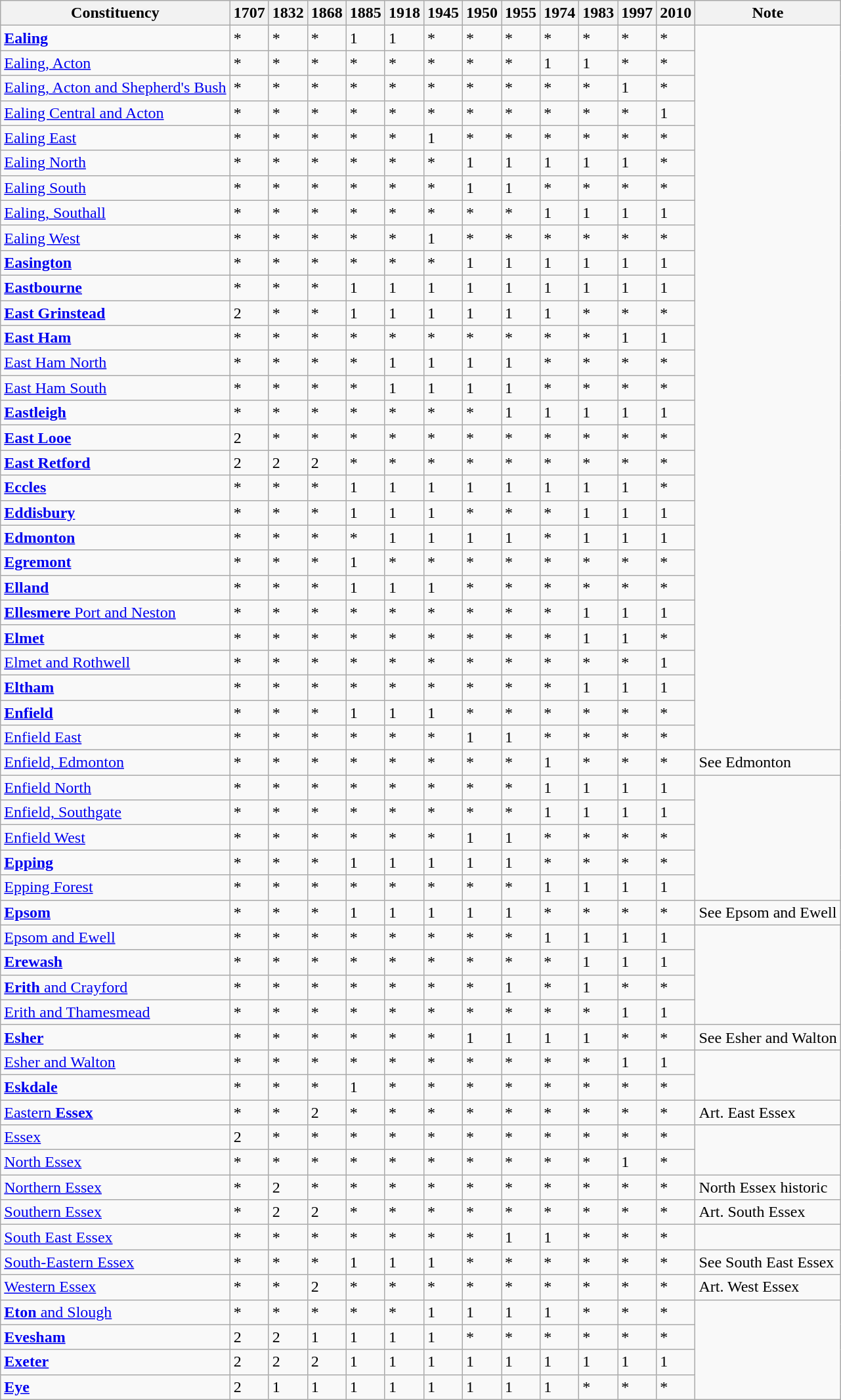<table class="wikitable">
<tr>
<th>Constituency</th>
<th>1707</th>
<th>1832</th>
<th>1868</th>
<th>1885</th>
<th>1918</th>
<th>1945</th>
<th>1950</th>
<th>1955</th>
<th>1974</th>
<th>1983</th>
<th>1997</th>
<th>2010</th>
<th>Note</th>
</tr>
<tr>
<td><strong><a href='#'>Ealing</a></strong></td>
<td>*</td>
<td>*</td>
<td>*</td>
<td>1</td>
<td>1</td>
<td>*</td>
<td>*</td>
<td>*</td>
<td>*</td>
<td>*</td>
<td>*</td>
<td>*</td>
</tr>
<tr>
<td><a href='#'>Ealing, Acton</a></td>
<td>*</td>
<td>*</td>
<td>*</td>
<td>*</td>
<td>*</td>
<td>*</td>
<td>*</td>
<td>*</td>
<td>1</td>
<td>1</td>
<td>*</td>
<td>*</td>
</tr>
<tr>
<td><a href='#'>Ealing, Acton and Shepherd's Bush</a></td>
<td>*</td>
<td>*</td>
<td>*</td>
<td>*</td>
<td>*</td>
<td>*</td>
<td>*</td>
<td>*</td>
<td>*</td>
<td>*</td>
<td>1</td>
<td>*</td>
</tr>
<tr>
<td><a href='#'>Ealing Central and Acton</a></td>
<td>*</td>
<td>*</td>
<td>*</td>
<td>*</td>
<td>*</td>
<td>*</td>
<td>*</td>
<td>*</td>
<td>*</td>
<td>*</td>
<td>*</td>
<td>1</td>
</tr>
<tr>
<td><a href='#'>Ealing East</a></td>
<td>*</td>
<td>*</td>
<td>*</td>
<td>*</td>
<td>*</td>
<td>1</td>
<td>*</td>
<td>*</td>
<td>*</td>
<td>*</td>
<td>*</td>
<td>*</td>
</tr>
<tr>
<td><a href='#'>Ealing North</a></td>
<td>*</td>
<td>*</td>
<td>*</td>
<td>*</td>
<td>*</td>
<td>*</td>
<td>1</td>
<td>1</td>
<td>1</td>
<td>1</td>
<td>1</td>
<td>*</td>
</tr>
<tr>
<td><a href='#'>Ealing South</a></td>
<td>*</td>
<td>*</td>
<td>*</td>
<td>*</td>
<td>*</td>
<td>*</td>
<td>1</td>
<td>1</td>
<td>*</td>
<td>*</td>
<td>*</td>
<td>*</td>
</tr>
<tr>
<td><a href='#'>Ealing, Southall</a></td>
<td>*</td>
<td>*</td>
<td>*</td>
<td>*</td>
<td>*</td>
<td>*</td>
<td>*</td>
<td>*</td>
<td>1</td>
<td>1</td>
<td>1</td>
<td>1</td>
</tr>
<tr>
<td><a href='#'>Ealing West</a></td>
<td>*</td>
<td>*</td>
<td>*</td>
<td>*</td>
<td>*</td>
<td>1</td>
<td>*</td>
<td>*</td>
<td>*</td>
<td>*</td>
<td>*</td>
<td>*</td>
</tr>
<tr>
<td><strong><a href='#'>Easington</a></strong></td>
<td>*</td>
<td>*</td>
<td>*</td>
<td>*</td>
<td>*</td>
<td>*</td>
<td>1</td>
<td>1</td>
<td>1</td>
<td>1</td>
<td>1</td>
<td>1</td>
</tr>
<tr>
<td><strong><a href='#'>Eastbourne</a></strong></td>
<td>*</td>
<td>*</td>
<td>*</td>
<td>1</td>
<td>1</td>
<td>1</td>
<td>1</td>
<td>1</td>
<td>1</td>
<td>1</td>
<td>1</td>
<td>1</td>
</tr>
<tr>
<td><strong><a href='#'>East Grinstead</a></strong></td>
<td>2</td>
<td>*</td>
<td>*</td>
<td>1</td>
<td>1</td>
<td>1</td>
<td>1</td>
<td>1</td>
<td>1</td>
<td>*</td>
<td>*</td>
<td>*</td>
</tr>
<tr>
<td><strong><a href='#'>East Ham</a></strong></td>
<td>*</td>
<td>*</td>
<td>*</td>
<td>*</td>
<td>*</td>
<td>*</td>
<td>*</td>
<td>*</td>
<td>*</td>
<td>*</td>
<td>1</td>
<td>1</td>
</tr>
<tr>
<td><a href='#'>East Ham North</a></td>
<td>*</td>
<td>*</td>
<td>*</td>
<td>*</td>
<td>1</td>
<td>1</td>
<td>1</td>
<td>1</td>
<td>*</td>
<td>*</td>
<td>*</td>
<td>*</td>
</tr>
<tr>
<td><a href='#'>East Ham South</a></td>
<td>*</td>
<td>*</td>
<td>*</td>
<td>*</td>
<td>1</td>
<td>1</td>
<td>1</td>
<td>1</td>
<td>*</td>
<td>*</td>
<td>*</td>
<td>*</td>
</tr>
<tr>
<td><strong><a href='#'>Eastleigh</a></strong></td>
<td>*</td>
<td>*</td>
<td>*</td>
<td>*</td>
<td>*</td>
<td>*</td>
<td>*</td>
<td>1</td>
<td>1</td>
<td>1</td>
<td>1</td>
<td>1</td>
</tr>
<tr>
<td><strong><a href='#'>East Looe</a></strong></td>
<td>2</td>
<td>*</td>
<td>*</td>
<td>*</td>
<td>*</td>
<td>*</td>
<td>*</td>
<td>*</td>
<td>*</td>
<td>*</td>
<td>*</td>
<td>*</td>
</tr>
<tr>
<td><strong><a href='#'>East Retford</a></strong></td>
<td>2</td>
<td>2</td>
<td>2</td>
<td>*</td>
<td>*</td>
<td>*</td>
<td>*</td>
<td>*</td>
<td>*</td>
<td>*</td>
<td>*</td>
<td>*</td>
</tr>
<tr>
<td><strong><a href='#'>Eccles</a></strong></td>
<td>*</td>
<td>*</td>
<td>*</td>
<td>1</td>
<td>1</td>
<td>1</td>
<td>1</td>
<td>1</td>
<td>1</td>
<td>1</td>
<td>1</td>
<td>*</td>
</tr>
<tr>
<td><strong><a href='#'>Eddisbury</a></strong></td>
<td>*</td>
<td>*</td>
<td>*</td>
<td>1</td>
<td>1</td>
<td>1</td>
<td>*</td>
<td>*</td>
<td>*</td>
<td>1</td>
<td>1</td>
<td>1</td>
</tr>
<tr>
<td><strong><a href='#'>Edmonton</a></strong></td>
<td>*</td>
<td>*</td>
<td>*</td>
<td>*</td>
<td>1</td>
<td>1</td>
<td>1</td>
<td>1</td>
<td>*</td>
<td>1</td>
<td>1</td>
<td>1</td>
</tr>
<tr>
<td><strong><a href='#'>Egremont</a></strong></td>
<td>*</td>
<td>*</td>
<td>*</td>
<td>1</td>
<td>*</td>
<td>*</td>
<td>*</td>
<td>*</td>
<td>*</td>
<td>*</td>
<td>*</td>
<td>*</td>
</tr>
<tr>
<td><strong><a href='#'>Elland</a></strong></td>
<td>*</td>
<td>*</td>
<td>*</td>
<td>1</td>
<td>1</td>
<td>1</td>
<td>*</td>
<td>*</td>
<td>*</td>
<td>*</td>
<td>*</td>
<td>*</td>
</tr>
<tr>
<td><a href='#'><strong>Ellesmere</strong> Port and Neston</a></td>
<td>*</td>
<td>*</td>
<td>*</td>
<td>*</td>
<td>*</td>
<td>*</td>
<td>*</td>
<td>*</td>
<td>*</td>
<td>1</td>
<td>1</td>
<td>1</td>
</tr>
<tr>
<td><strong><a href='#'>Elmet</a></strong></td>
<td>*</td>
<td>*</td>
<td>*</td>
<td>*</td>
<td>*</td>
<td>*</td>
<td>*</td>
<td>*</td>
<td>*</td>
<td>1</td>
<td>1</td>
<td>*</td>
</tr>
<tr>
<td><a href='#'>Elmet and Rothwell</a></td>
<td>*</td>
<td>*</td>
<td>*</td>
<td>*</td>
<td>*</td>
<td>*</td>
<td>*</td>
<td>*</td>
<td>*</td>
<td>*</td>
<td>*</td>
<td>1</td>
</tr>
<tr>
<td><strong><a href='#'>Eltham</a></strong></td>
<td>*</td>
<td>*</td>
<td>*</td>
<td>*</td>
<td>*</td>
<td>*</td>
<td>*</td>
<td>*</td>
<td>*</td>
<td>1</td>
<td>1</td>
<td>1</td>
</tr>
<tr>
<td><strong><a href='#'>Enfield</a></strong></td>
<td>*</td>
<td>*</td>
<td>*</td>
<td>1</td>
<td>1</td>
<td>1</td>
<td>*</td>
<td>*</td>
<td>*</td>
<td>*</td>
<td>*</td>
<td>*</td>
</tr>
<tr>
<td><a href='#'>Enfield East</a></td>
<td>*</td>
<td>*</td>
<td>*</td>
<td>*</td>
<td>*</td>
<td>*</td>
<td>1</td>
<td>1</td>
<td>*</td>
<td>*</td>
<td>*</td>
<td>*</td>
</tr>
<tr>
<td><a href='#'>Enfield, Edmonton</a></td>
<td>*</td>
<td>*</td>
<td>*</td>
<td>*</td>
<td>*</td>
<td>*</td>
<td>*</td>
<td>*</td>
<td>1</td>
<td>*</td>
<td>*</td>
<td>*</td>
<td>See Edmonton</td>
</tr>
<tr>
<td><a href='#'>Enfield North</a></td>
<td>*</td>
<td>*</td>
<td>*</td>
<td>*</td>
<td>*</td>
<td>*</td>
<td>*</td>
<td>*</td>
<td>1</td>
<td>1</td>
<td>1</td>
<td>1</td>
</tr>
<tr>
<td><a href='#'>Enfield, Southgate</a></td>
<td>*</td>
<td>*</td>
<td>*</td>
<td>*</td>
<td>*</td>
<td>*</td>
<td>*</td>
<td>*</td>
<td>1</td>
<td>1</td>
<td>1</td>
<td>1</td>
</tr>
<tr>
<td><a href='#'>Enfield West</a></td>
<td>*</td>
<td>*</td>
<td>*</td>
<td>*</td>
<td>*</td>
<td>*</td>
<td>1</td>
<td>1</td>
<td>*</td>
<td>*</td>
<td>*</td>
<td>*</td>
</tr>
<tr>
<td><strong><a href='#'>Epping</a></strong></td>
<td>*</td>
<td>*</td>
<td>*</td>
<td>1</td>
<td>1</td>
<td>1</td>
<td>1</td>
<td>1</td>
<td>*</td>
<td>*</td>
<td>*</td>
<td>*</td>
</tr>
<tr>
<td><a href='#'>Epping Forest</a></td>
<td>*</td>
<td>*</td>
<td>*</td>
<td>*</td>
<td>*</td>
<td>*</td>
<td>*</td>
<td>*</td>
<td>1</td>
<td>1</td>
<td>1</td>
<td>1</td>
</tr>
<tr>
<td><strong><a href='#'>Epsom</a></strong></td>
<td>*</td>
<td>*</td>
<td>*</td>
<td>1</td>
<td>1</td>
<td>1</td>
<td>1</td>
<td>1</td>
<td>*</td>
<td>*</td>
<td>*</td>
<td>*</td>
<td>See Epsom and Ewell</td>
</tr>
<tr>
<td><a href='#'>Epsom and Ewell</a></td>
<td>*</td>
<td>*</td>
<td>*</td>
<td>*</td>
<td>*</td>
<td>*</td>
<td>*</td>
<td>*</td>
<td>1</td>
<td>1</td>
<td>1</td>
<td>1</td>
</tr>
<tr>
<td><strong><a href='#'>Erewash</a></strong></td>
<td>*</td>
<td>*</td>
<td>*</td>
<td>*</td>
<td>*</td>
<td>*</td>
<td>*</td>
<td>*</td>
<td>*</td>
<td>1</td>
<td>1</td>
<td>1</td>
</tr>
<tr>
<td><a href='#'><strong>Erith</strong> and Crayford</a></td>
<td>*</td>
<td>*</td>
<td>*</td>
<td>*</td>
<td>*</td>
<td>*</td>
<td>*</td>
<td>1</td>
<td>*</td>
<td>1</td>
<td>*</td>
<td>*</td>
</tr>
<tr>
<td><a href='#'>Erith and Thamesmead</a></td>
<td>*</td>
<td>*</td>
<td>*</td>
<td>*</td>
<td>*</td>
<td>*</td>
<td>*</td>
<td>*</td>
<td>*</td>
<td>*</td>
<td>1</td>
<td>1</td>
</tr>
<tr>
<td><strong><a href='#'>Esher</a></strong></td>
<td>*</td>
<td>*</td>
<td>*</td>
<td>*</td>
<td>*</td>
<td>*</td>
<td>1</td>
<td>1</td>
<td>1</td>
<td>1</td>
<td>*</td>
<td>*</td>
<td>See Esher and Walton</td>
</tr>
<tr>
<td><a href='#'>Esher and Walton</a></td>
<td>*</td>
<td>*</td>
<td>*</td>
<td>*</td>
<td>*</td>
<td>*</td>
<td>*</td>
<td>*</td>
<td>*</td>
<td>*</td>
<td>1</td>
<td>1</td>
</tr>
<tr>
<td><strong><a href='#'>Eskdale</a></strong></td>
<td>*</td>
<td>*</td>
<td>*</td>
<td>1</td>
<td>*</td>
<td>*</td>
<td>*</td>
<td>*</td>
<td>*</td>
<td>*</td>
<td>*</td>
<td>*</td>
</tr>
<tr>
<td><a href='#'>Eastern <strong>Essex</strong></a></td>
<td>*</td>
<td>*</td>
<td>2</td>
<td>*</td>
<td>*</td>
<td>*</td>
<td>*</td>
<td>*</td>
<td>*</td>
<td>*</td>
<td>*</td>
<td>*</td>
<td>Art. East Essex</td>
</tr>
<tr>
<td><a href='#'>Essex</a></td>
<td>2</td>
<td>*</td>
<td>*</td>
<td>*</td>
<td>*</td>
<td>*</td>
<td>*</td>
<td>*</td>
<td>*</td>
<td>*</td>
<td>*</td>
<td>*</td>
</tr>
<tr>
<td><a href='#'>North Essex</a></td>
<td>*</td>
<td>*</td>
<td>*</td>
<td>*</td>
<td>*</td>
<td>*</td>
<td>*</td>
<td>*</td>
<td>*</td>
<td>*</td>
<td>1</td>
<td>*</td>
</tr>
<tr>
<td><a href='#'>Northern Essex</a></td>
<td>*</td>
<td>2</td>
<td>*</td>
<td>*</td>
<td>*</td>
<td>*</td>
<td>*</td>
<td>*</td>
<td>*</td>
<td>*</td>
<td>*</td>
<td>*</td>
<td>North Essex historic</td>
</tr>
<tr>
<td><a href='#'>Southern Essex</a></td>
<td>*</td>
<td>2</td>
<td>2</td>
<td>*</td>
<td>*</td>
<td>*</td>
<td>*</td>
<td>*</td>
<td>*</td>
<td>*</td>
<td>*</td>
<td>*</td>
<td>Art. South Essex</td>
</tr>
<tr>
<td><a href='#'>South East Essex</a></td>
<td>*</td>
<td>*</td>
<td>*</td>
<td>*</td>
<td>*</td>
<td>*</td>
<td>*</td>
<td>1</td>
<td>1</td>
<td>*</td>
<td>*</td>
<td>*</td>
</tr>
<tr>
<td><a href='#'>South-Eastern Essex</a></td>
<td>*</td>
<td>*</td>
<td>*</td>
<td>1</td>
<td>1</td>
<td>1</td>
<td>*</td>
<td>*</td>
<td>*</td>
<td>*</td>
<td>*</td>
<td>*</td>
<td>See South East Essex</td>
</tr>
<tr>
<td><a href='#'>Western Essex</a></td>
<td>*</td>
<td>*</td>
<td>2</td>
<td>*</td>
<td>*</td>
<td>*</td>
<td>*</td>
<td>*</td>
<td>*</td>
<td>*</td>
<td>*</td>
<td>*</td>
<td>Art. West Essex</td>
</tr>
<tr>
<td><a href='#'><strong>Eton</strong> and Slough</a></td>
<td>*</td>
<td>*</td>
<td>*</td>
<td>*</td>
<td>*</td>
<td>1</td>
<td>1</td>
<td>1</td>
<td>1</td>
<td>*</td>
<td>*</td>
<td>*</td>
</tr>
<tr>
<td><strong><a href='#'>Evesham</a></strong></td>
<td>2</td>
<td>2</td>
<td>1</td>
<td>1</td>
<td>1</td>
<td>1</td>
<td>*</td>
<td>*</td>
<td>*</td>
<td>*</td>
<td>*</td>
<td>*</td>
</tr>
<tr>
<td><strong><a href='#'>Exeter</a></strong></td>
<td>2</td>
<td>2</td>
<td>2</td>
<td>1</td>
<td>1</td>
<td>1</td>
<td>1</td>
<td>1</td>
<td>1</td>
<td>1</td>
<td>1</td>
<td>1</td>
</tr>
<tr>
<td><strong><a href='#'>Eye</a></strong></td>
<td>2</td>
<td>1</td>
<td>1</td>
<td>1</td>
<td>1</td>
<td>1</td>
<td>1</td>
<td>1</td>
<td>1</td>
<td>*</td>
<td>*</td>
<td>*</td>
</tr>
</table>
